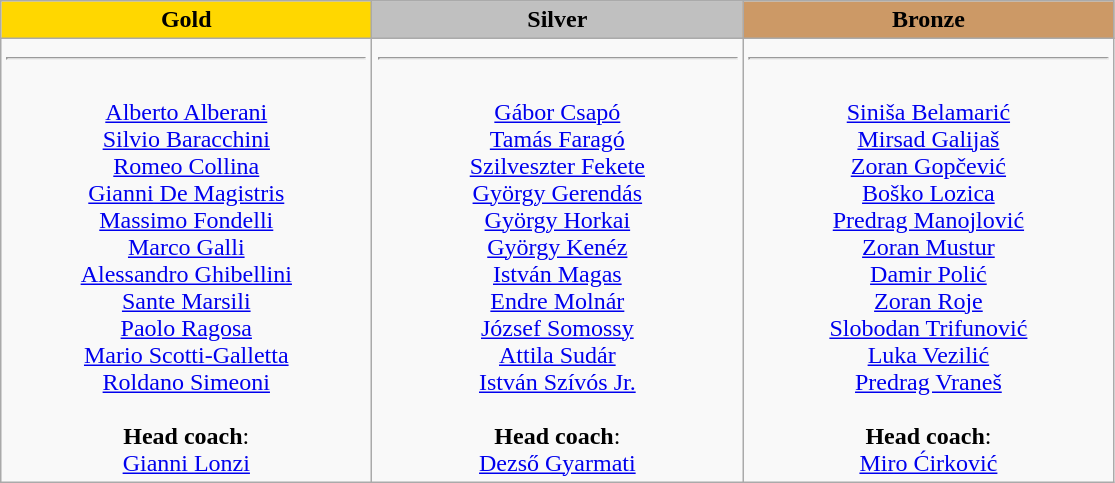<table class="wikitable">
<tr>
<th style="text-align:center; width:15em; background-color:gold;">Gold</th>
<th style="text-align:center; width:15em; background-color:silver;">Silver</th>
<th style="text-align:center; width:15em; background-color:#CC9966;">Bronze</th>
</tr>
<tr>
<td style="text-align:center; vertical-align:top;"><strong></strong> <hr><br><a href='#'>Alberto Alberani</a><br> <a href='#'>Silvio Baracchini</a><br> <a href='#'>Romeo Collina</a><br> <a href='#'>Gianni De Magistris</a><br> <a href='#'>Massimo Fondelli</a><br> <a href='#'>Marco Galli</a><br> <a href='#'>Alessandro Ghibellini</a><br> <a href='#'>Sante Marsili</a><br> <a href='#'>Paolo Ragosa</a><br> <a href='#'>Mario Scotti-Galletta</a><br> <a href='#'>Roldano Simeoni</a><br><br><strong>Head coach</strong>: <br><a href='#'>Gianni Lonzi</a></td>
<td style="text-align:center; vertical-align:top;"><strong></strong> <hr><br><a href='#'>Gábor Csapó</a><br> <a href='#'>Tamás Faragó</a><br> <a href='#'>Szilveszter Fekete</a><br> <a href='#'>György Gerendás</a><br> <a href='#'>György Horkai</a><br> <a href='#'>György Kenéz</a><br> <a href='#'>István Magas</a><br> <a href='#'>Endre Molnár</a><br> <a href='#'>József Somossy</a><br> <a href='#'>Attila Sudár</a><br> <a href='#'>István Szívós Jr.</a><br><br><strong>Head coach</strong>: <br><a href='#'>Dezső Gyarmati</a></td>
<td style="text-align:center; vertical-align:top;"><strong></strong> <hr><br><a href='#'>Siniša Belamarić</a><br> <a href='#'>Mirsad Galijaš</a><br> <a href='#'>Zoran Gopčević</a><br> <a href='#'>Boško Lozica</a><br> <a href='#'>Predrag Manojlović</a><br> <a href='#'>Zoran Mustur</a><br> <a href='#'>Damir Polić</a><br> <a href='#'>Zoran Roje</a><br> <a href='#'>Slobodan Trifunović</a><br> <a href='#'>Luka Vezilić</a><br> <a href='#'>Predrag Vraneš</a><br><br><strong>Head coach</strong>: <br><a href='#'>Miro Ćirković</a></td>
</tr>
</table>
